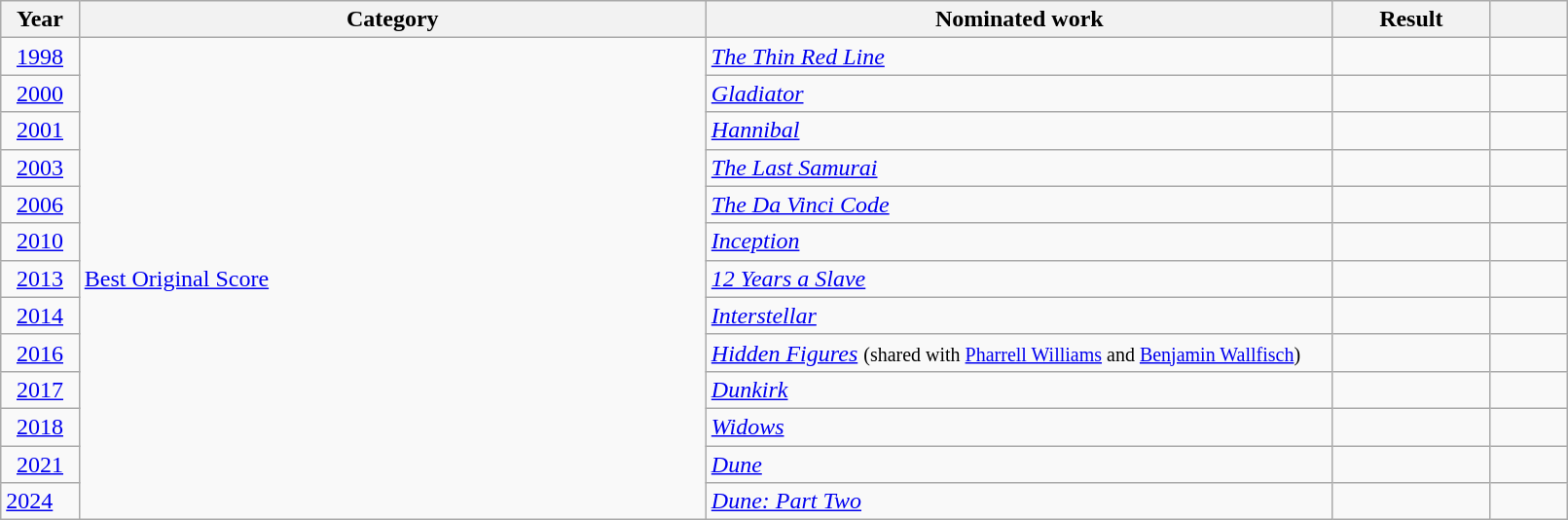<table class="wikitable" style="width:85%;">
<tr>
<th width=5%>Year</th>
<th style="width:40%;">Category</th>
<th style="width:40%;">Nominated work</th>
<th style="width:10%;">Result</th>
<th width=5%></th>
</tr>
<tr>
<td align="center"><a href='#'>1998</a></td>
<td rowspan="13"><a href='#'>Best Original Score</a></td>
<td><em><a href='#'>The Thin Red Line</a></em></td>
<td></td>
<td align="center"></td>
</tr>
<tr>
<td align="center"><a href='#'>2000</a></td>
<td><em><a href='#'>Gladiator</a></em></td>
<td></td>
<td align="center"></td>
</tr>
<tr>
<td align="center"><a href='#'>2001</a></td>
<td><em><a href='#'>Hannibal</a></em></td>
<td></td>
<td align="center"></td>
</tr>
<tr>
<td align="center"><a href='#'>2003</a></td>
<td><em><a href='#'>The Last Samurai</a></em></td>
<td></td>
<td align="center"></td>
</tr>
<tr>
<td align="center"><a href='#'>2006</a></td>
<td><em><a href='#'>The Da Vinci Code</a></em></td>
<td></td>
<td align="center"></td>
</tr>
<tr>
<td align="center"><a href='#'>2010</a></td>
<td><em><a href='#'>Inception</a></em></td>
<td></td>
<td align="center"></td>
</tr>
<tr>
<td align="center"><a href='#'>2013</a></td>
<td><em><a href='#'>12 Years a Slave</a></em></td>
<td></td>
<td align="center"></td>
</tr>
<tr>
<td align="center"><a href='#'>2014</a></td>
<td><em><a href='#'>Interstellar</a></em></td>
<td></td>
<td align="center"></td>
</tr>
<tr>
<td align="center"><a href='#'>2016</a></td>
<td><em><a href='#'>Hidden Figures</a></em> <small>(shared with <a href='#'>Pharrell Williams</a> and <a href='#'>Benjamin Wallfisch</a>)</small></td>
<td></td>
<td align="center"></td>
</tr>
<tr>
<td align="center"><a href='#'>2017</a></td>
<td><em><a href='#'>Dunkirk</a></em></td>
<td></td>
<td align="center"></td>
</tr>
<tr>
<td align="center"><a href='#'>2018</a></td>
<td><em><a href='#'>Widows</a></em></td>
<td></td>
<td align="center"></td>
</tr>
<tr>
<td align="center"><a href='#'>2021</a></td>
<td><em><a href='#'>Dune</a></em></td>
<td></td>
<td align="center"></td>
</tr>
<tr>
<td><a href='#'>2024</a></td>
<td><em><a href='#'>Dune: Part Two</a></em></td>
<td></td>
<td></td>
</tr>
</table>
